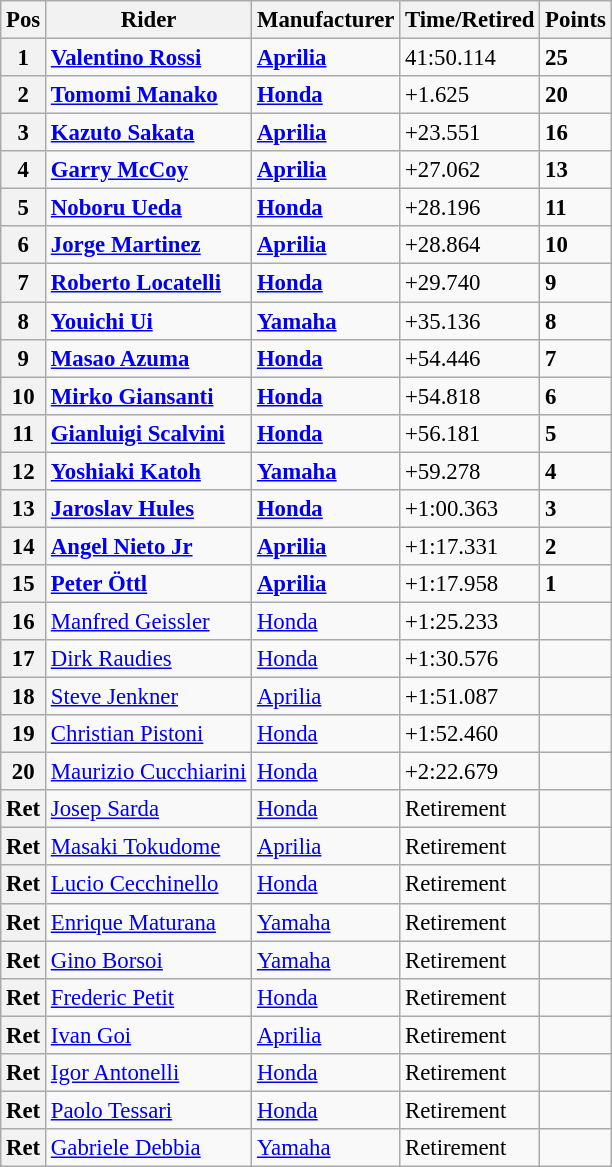<table class="wikitable" style="font-size: 95%;">
<tr>
<th>Pos</th>
<th>Rider</th>
<th>Manufacturer</th>
<th>Time/Retired</th>
<th>Points</th>
</tr>
<tr>
<th>1</th>
<td> <strong><a href='#'>Valentino Rossi</a></strong></td>
<td><strong><a href='#'>Aprilia</a></strong></td>
<td>41:50.114</td>
<td><strong>25</strong></td>
</tr>
<tr>
<th>2</th>
<td> <strong><a href='#'>Tomomi Manako</a></strong></td>
<td><strong><a href='#'>Honda</a></strong></td>
<td>+1.625</td>
<td><strong>20</strong></td>
</tr>
<tr>
<th>3</th>
<td> <strong><a href='#'>Kazuto Sakata</a></strong></td>
<td><strong><a href='#'>Aprilia</a></strong></td>
<td>+23.551</td>
<td><strong>16</strong></td>
</tr>
<tr>
<th>4</th>
<td> <strong><a href='#'>Garry McCoy</a></strong></td>
<td><strong><a href='#'>Aprilia</a></strong></td>
<td>+27.062</td>
<td><strong>13</strong></td>
</tr>
<tr>
<th>5</th>
<td> <strong><a href='#'>Noboru Ueda</a></strong></td>
<td><strong><a href='#'>Honda</a></strong></td>
<td>+28.196</td>
<td><strong>11</strong></td>
</tr>
<tr>
<th>6</th>
<td> <strong><a href='#'>Jorge Martinez</a></strong></td>
<td><strong><a href='#'>Aprilia</a></strong></td>
<td>+28.864</td>
<td><strong>10</strong></td>
</tr>
<tr>
<th>7</th>
<td> <strong><a href='#'>Roberto Locatelli</a></strong></td>
<td><strong><a href='#'>Honda</a></strong></td>
<td>+29.740</td>
<td><strong>9</strong></td>
</tr>
<tr>
<th>8</th>
<td> <strong><a href='#'>Youichi Ui</a></strong></td>
<td><strong><a href='#'>Yamaha</a></strong></td>
<td>+35.136</td>
<td><strong>8</strong></td>
</tr>
<tr>
<th>9</th>
<td> <strong><a href='#'>Masao Azuma</a></strong></td>
<td><strong><a href='#'>Honda</a></strong></td>
<td>+54.446</td>
<td><strong>7</strong></td>
</tr>
<tr>
<th>10</th>
<td> <strong><a href='#'>Mirko Giansanti</a></strong></td>
<td><strong><a href='#'>Honda</a></strong></td>
<td>+54.818</td>
<td><strong>6</strong></td>
</tr>
<tr>
<th>11</th>
<td> <strong><a href='#'>Gianluigi Scalvini</a></strong></td>
<td><strong><a href='#'>Honda</a></strong></td>
<td>+56.181</td>
<td><strong>5</strong></td>
</tr>
<tr>
<th>12</th>
<td> <strong><a href='#'>Yoshiaki Katoh</a></strong></td>
<td><strong><a href='#'>Yamaha</a></strong></td>
<td>+59.278</td>
<td><strong>4</strong></td>
</tr>
<tr>
<th>13</th>
<td> <strong><a href='#'>Jaroslav Hules</a></strong></td>
<td><strong><a href='#'>Honda</a></strong></td>
<td>+1:00.363</td>
<td><strong>3</strong></td>
</tr>
<tr>
<th>14</th>
<td> <strong><a href='#'>Angel Nieto Jr</a></strong></td>
<td><strong><a href='#'>Aprilia</a></strong></td>
<td>+1:17.331</td>
<td><strong>2</strong></td>
</tr>
<tr>
<th>15</th>
<td> <strong><a href='#'>Peter Öttl</a></strong></td>
<td><strong><a href='#'>Aprilia</a></strong></td>
<td>+1:17.958</td>
<td><strong>1</strong></td>
</tr>
<tr>
<th>16</th>
<td> <a href='#'>Manfred Geissler</a></td>
<td><a href='#'>Honda</a></td>
<td>+1:25.233</td>
<td></td>
</tr>
<tr>
<th>17</th>
<td> <a href='#'>Dirk Raudies</a></td>
<td><a href='#'>Honda</a></td>
<td>+1:30.576</td>
<td></td>
</tr>
<tr>
<th>18</th>
<td> <a href='#'>Steve Jenkner</a></td>
<td><a href='#'>Aprilia</a></td>
<td>+1:51.087</td>
<td></td>
</tr>
<tr>
<th>19</th>
<td> <a href='#'>Christian Pistoni</a></td>
<td><a href='#'>Honda</a></td>
<td>+1:52.460</td>
<td></td>
</tr>
<tr>
<th>20</th>
<td> <a href='#'>Maurizio Cucchiarini</a></td>
<td><a href='#'>Honda</a></td>
<td>+2:22.679</td>
<td></td>
</tr>
<tr>
<th>Ret</th>
<td> <a href='#'>Josep Sarda</a></td>
<td><a href='#'>Honda</a></td>
<td>Retirement</td>
<td></td>
</tr>
<tr>
<th>Ret</th>
<td> <a href='#'>Masaki Tokudome</a></td>
<td><a href='#'>Aprilia</a></td>
<td>Retirement</td>
<td></td>
</tr>
<tr>
<th>Ret</th>
<td> <a href='#'>Lucio Cecchinello</a></td>
<td><a href='#'>Honda</a></td>
<td>Retirement</td>
<td></td>
</tr>
<tr>
<th>Ret</th>
<td> <a href='#'>Enrique Maturana</a></td>
<td><a href='#'>Yamaha</a></td>
<td>Retirement</td>
<td></td>
</tr>
<tr>
<th>Ret</th>
<td> <a href='#'>Gino Borsoi</a></td>
<td><a href='#'>Yamaha</a></td>
<td>Retirement</td>
<td></td>
</tr>
<tr>
<th>Ret</th>
<td> <a href='#'>Frederic Petit</a></td>
<td><a href='#'>Honda</a></td>
<td>Retirement</td>
<td></td>
</tr>
<tr>
<th>Ret</th>
<td> <a href='#'>Ivan Goi</a></td>
<td><a href='#'>Aprilia</a></td>
<td>Retirement</td>
<td></td>
</tr>
<tr>
<th>Ret</th>
<td> <a href='#'>Igor Antonelli</a></td>
<td><a href='#'>Honda</a></td>
<td>Retirement</td>
<td></td>
</tr>
<tr>
<th>Ret</th>
<td> <a href='#'>Paolo Tessari</a></td>
<td><a href='#'>Honda</a></td>
<td>Retirement</td>
<td></td>
</tr>
<tr>
<th>Ret</th>
<td> <a href='#'>Gabriele Debbia</a></td>
<td><a href='#'>Yamaha</a></td>
<td>Retirement</td>
<td></td>
</tr>
</table>
